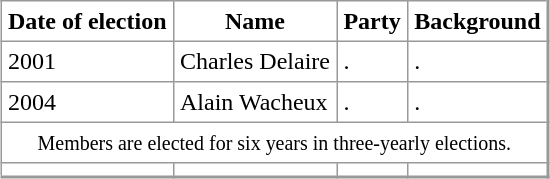<table align="center" rules="all" cellspacing="0" cellpadding="4" style="border: 1px solid #999; border-right: 2px solid #999; border-bottom: 2px solid #999">
<tr>
<th>Date of election</th>
<th>Name</th>
<th>Party</th>
<th>Background</th>
</tr>
<tr>
<td>2001</td>
<td>Charles Delaire</td>
<td>.</td>
<td>.</td>
</tr>
<tr>
<td>2004</td>
<td>Alain Wacheux</td>
<td>.</td>
<td>.</td>
</tr>
<tr>
<td colspan="4" align="center"><small>Members are elected for six years in three-yearly elections.</small></td>
</tr>
<tr>
<td align=right></td>
<td></td>
<td></td>
<td></td>
</tr>
</table>
